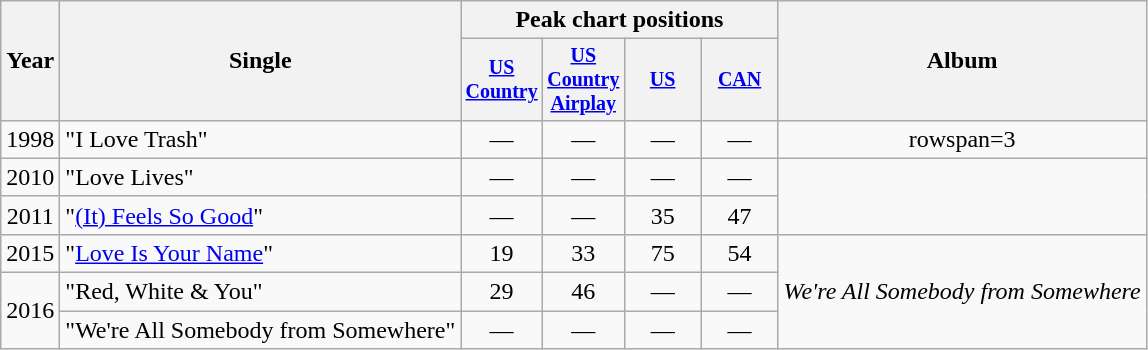<table class="wikitable" style="text-align:center;">
<tr>
<th rowspan=2>Year</th>
<th rowspan=2>Single</th>
<th colspan="4">Peak chart positions</th>
<th rowspan=2>Album</th>
</tr>
<tr style="font-size:smaller;">
<th style="width:45px;"><a href='#'>US Country</a><br></th>
<th style="width:45px;"><a href='#'>US Country Airplay</a><br></th>
<th width=45><a href='#'>US</a><br></th>
<th width=45><a href='#'>CAN</a><br></th>
</tr>
<tr>
<td>1998</td>
<td align=left>"I Love Trash"</td>
<td>—</td>
<td>—</td>
<td>—</td>
<td>—</td>
<td>rowspan=3 </td>
</tr>
<tr>
<td>2010</td>
<td align=left>"Love Lives"</td>
<td>—</td>
<td>—</td>
<td>—</td>
<td>—</td>
</tr>
<tr>
<td>2011</td>
<td align=left>"<a href='#'>(It) Feels So Good</a>"</td>
<td>—</td>
<td>—</td>
<td>35</td>
<td>47</td>
</tr>
<tr>
<td>2015</td>
<td align=left>"<a href='#'>Love Is Your Name</a>"</td>
<td>19</td>
<td>33</td>
<td>75</td>
<td>54</td>
<td style="text-align:left;" rowspan="3"><em>We're All Somebody from Somewhere</em></td>
</tr>
<tr>
<td rowspan="2">2016</td>
<td align=left>"Red, White & You"</td>
<td>29</td>
<td>46</td>
<td>—</td>
<td>—</td>
</tr>
<tr>
<td align=left>"We're All Somebody from Somewhere"</td>
<td>—</td>
<td>—</td>
<td>—</td>
<td>—</td>
</tr>
</table>
